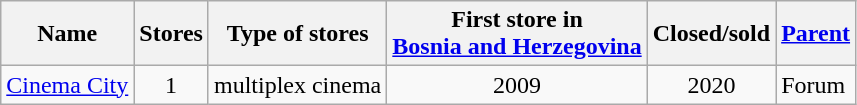<table class="wikitable sortable">
<tr>
<th>Name</th>
<th>Stores</th>
<th>Type of stores</th>
<th>First store in<br><a href='#'>Bosnia and Herzegovina</a></th>
<th>Closed/sold</th>
<th><a href='#'>Parent</a></th>
</tr>
<tr>
<td><a href='#'>Cinema City</a></td>
<td align="center">1</td>
<td align="center">multiplex cinema</td>
<td align="center">2009</td>
<td align="center">2020</td>
<td>Forum</td>
</tr>
</table>
